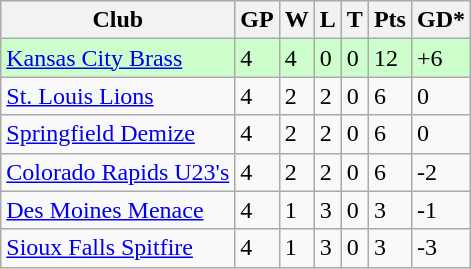<table class="wikitable">
<tr>
<th>Club</th>
<th>GP</th>
<th>W</th>
<th>L</th>
<th>T</th>
<th>Pts</th>
<th>GD*</th>
</tr>
<tr bgcolor=#ccffcc>
<td><a href='#'>Kansas City Brass</a></td>
<td>4</td>
<td>4</td>
<td>0</td>
<td>0</td>
<td>12</td>
<td>+6</td>
</tr>
<tr>
<td><a href='#'>St. Louis Lions</a></td>
<td>4</td>
<td>2</td>
<td>2</td>
<td>0</td>
<td>6</td>
<td>0</td>
</tr>
<tr>
<td><a href='#'>Springfield Demize</a></td>
<td>4</td>
<td>2</td>
<td>2</td>
<td>0</td>
<td>6</td>
<td>0</td>
</tr>
<tr>
<td><a href='#'>Colorado Rapids U23's</a></td>
<td>4</td>
<td>2</td>
<td>2</td>
<td>0</td>
<td>6</td>
<td>-2</td>
</tr>
<tr>
<td><a href='#'>Des Moines Menace</a></td>
<td>4</td>
<td>1</td>
<td>3</td>
<td>0</td>
<td>3</td>
<td>-1</td>
</tr>
<tr>
<td><a href='#'>Sioux Falls Spitfire</a></td>
<td>4</td>
<td>1</td>
<td>3</td>
<td>0</td>
<td>3</td>
<td>-3</td>
</tr>
</table>
